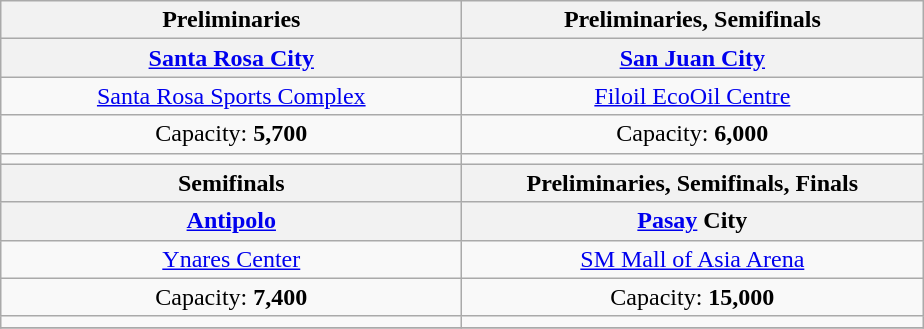<table class="wikitable" style="text-align:center">
<tr>
<th width=300>Preliminaries</th>
<th width=300>Preliminaries, Semifinals</th>
</tr>
<tr>
<th><a href='#'>Santa Rosa City</a></th>
<th><a href='#'>San Juan City</a></th>
</tr>
<tr>
<td><a href='#'>Santa Rosa Sports Complex</a></td>
<td><a href='#'>Filoil EcoOil Centre</a></td>
</tr>
<tr>
<td>Capacity: <strong>5,700</strong></td>
<td>Capacity: <strong>6,000</strong></td>
</tr>
<tr>
<td></td>
<td></td>
</tr>
<tr>
<th>Semifinals</th>
<th>Preliminaries, Semifinals, Finals</th>
</tr>
<tr>
<th><a href='#'>Antipolo</a></th>
<th><a href='#'>Pasay</a> City</th>
</tr>
<tr>
<td><a href='#'>Ynares Center</a></td>
<td><a href='#'>SM Mall of Asia Arena</a></td>
</tr>
<tr>
<td>Capacity: <strong>7,400</strong></td>
<td>Capacity: <strong>15,000</strong></td>
</tr>
<tr>
<td></td>
<td></td>
</tr>
<tr>
</tr>
</table>
